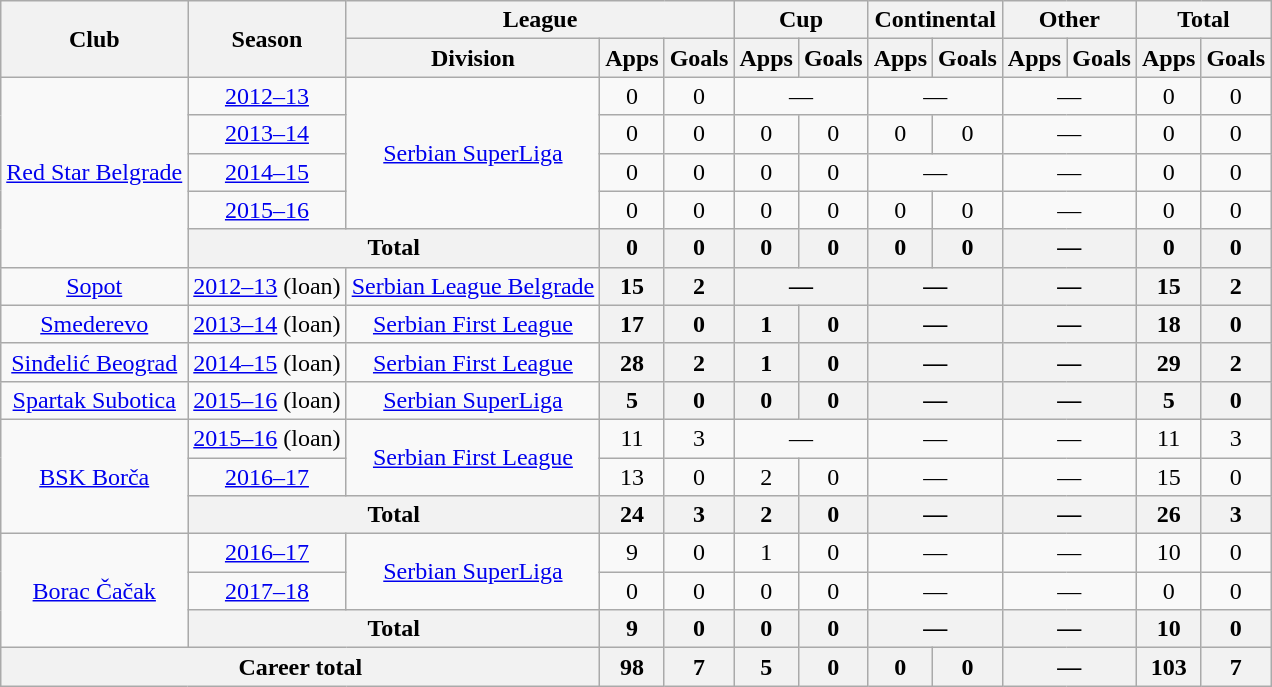<table class="wikitable" style="text-align:center">
<tr>
<th rowspan="2">Club</th>
<th rowspan="2">Season</th>
<th colspan="3">League</th>
<th colspan="2">Cup</th>
<th colspan="2">Continental</th>
<th colspan="2">Other</th>
<th colspan="2">Total</th>
</tr>
<tr>
<th>Division</th>
<th>Apps</th>
<th>Goals</th>
<th>Apps</th>
<th>Goals</th>
<th>Apps</th>
<th>Goals</th>
<th>Apps</th>
<th>Goals</th>
<th>Apps</th>
<th>Goals</th>
</tr>
<tr>
<td rowspan="5"><a href='#'>Red Star Belgrade</a></td>
<td><a href='#'>2012–13</a></td>
<td rowspan="4"><a href='#'>Serbian SuperLiga</a></td>
<td>0</td>
<td>0</td>
<td colspan="2">—</td>
<td colspan="2">—</td>
<td colspan="2">—</td>
<td>0</td>
<td>0</td>
</tr>
<tr>
<td><a href='#'>2013–14</a></td>
<td>0</td>
<td>0</td>
<td>0</td>
<td>0</td>
<td>0</td>
<td>0</td>
<td colspan="2">—</td>
<td>0</td>
<td>0</td>
</tr>
<tr>
<td><a href='#'>2014–15</a></td>
<td>0</td>
<td>0</td>
<td>0</td>
<td>0</td>
<td colspan="2">—</td>
<td colspan="2">—</td>
<td>0</td>
<td>0</td>
</tr>
<tr>
<td><a href='#'>2015–16</a></td>
<td>0</td>
<td>0</td>
<td>0</td>
<td>0</td>
<td>0</td>
<td>0</td>
<td colspan="2">—</td>
<td>0</td>
<td>0</td>
</tr>
<tr>
<th colspan="2">Total</th>
<th>0</th>
<th>0</th>
<th>0</th>
<th>0</th>
<th>0</th>
<th>0</th>
<th colspan="2">—</th>
<th>0</th>
<th>0</th>
</tr>
<tr>
<td><a href='#'>Sopot</a></td>
<td><a href='#'>2012–13</a> (loan)</td>
<td><a href='#'>Serbian League Belgrade</a></td>
<th>15</th>
<th>2</th>
<th colspan="2">—</th>
<th colspan="2">—</th>
<th colspan="2">—</th>
<th>15</th>
<th>2</th>
</tr>
<tr>
<td><a href='#'>Smederevo</a></td>
<td><a href='#'>2013–14</a> (loan)</td>
<td><a href='#'>Serbian First League</a></td>
<th>17</th>
<th>0</th>
<th>1</th>
<th>0</th>
<th colspan="2">—</th>
<th colspan="2">—</th>
<th>18</th>
<th>0</th>
</tr>
<tr>
<td><a href='#'>Sinđelić Beograd</a></td>
<td><a href='#'>2014–15</a> (loan)</td>
<td><a href='#'>Serbian First League</a></td>
<th>28</th>
<th>2</th>
<th>1</th>
<th>0</th>
<th colspan="2">—</th>
<th colspan="2">—</th>
<th>29</th>
<th>2</th>
</tr>
<tr>
<td><a href='#'>Spartak Subotica</a></td>
<td><a href='#'>2015–16</a> (loan)</td>
<td><a href='#'>Serbian SuperLiga</a></td>
<th>5</th>
<th>0</th>
<th>0</th>
<th>0</th>
<th colspan="2">—</th>
<th colspan="2">—</th>
<th>5</th>
<th>0</th>
</tr>
<tr>
<td rowspan="3"><a href='#'>BSK Borča</a></td>
<td><a href='#'>2015–16</a> (loan)</td>
<td rowspan="2"><a href='#'>Serbian First League</a></td>
<td>11</td>
<td>3</td>
<td colspan="2">—</td>
<td colspan="2">—</td>
<td colspan="2">—</td>
<td>11</td>
<td>3</td>
</tr>
<tr>
<td><a href='#'>2016–17</a></td>
<td>13</td>
<td>0</td>
<td>2</td>
<td>0</td>
<td colspan="2">—</td>
<td colspan="2">—</td>
<td>15</td>
<td>0</td>
</tr>
<tr>
<th colspan="2">Total</th>
<th>24</th>
<th>3</th>
<th>2</th>
<th>0</th>
<th colspan="2">—</th>
<th colspan="2">—</th>
<th>26</th>
<th>3</th>
</tr>
<tr>
<td rowspan="3"><a href='#'>Borac Čačak</a></td>
<td><a href='#'>2016–17</a></td>
<td rowspan="2"><a href='#'>Serbian SuperLiga</a></td>
<td>9</td>
<td>0</td>
<td>1</td>
<td>0</td>
<td colspan="2">—</td>
<td colspan="2">—</td>
<td>10</td>
<td>0</td>
</tr>
<tr>
<td><a href='#'>2017–18</a></td>
<td>0</td>
<td>0</td>
<td>0</td>
<td>0</td>
<td colspan="2">—</td>
<td colspan="2">—</td>
<td>0</td>
<td>0</td>
</tr>
<tr>
<th colspan="2">Total</th>
<th>9</th>
<th>0</th>
<th>0</th>
<th>0</th>
<th colspan="2">—</th>
<th colspan="2">—</th>
<th>10</th>
<th>0</th>
</tr>
<tr>
<th colspan="3">Career total</th>
<th>98</th>
<th>7</th>
<th>5</th>
<th>0</th>
<th>0</th>
<th>0</th>
<th colspan="2">—</th>
<th>103</th>
<th>7</th>
</tr>
</table>
